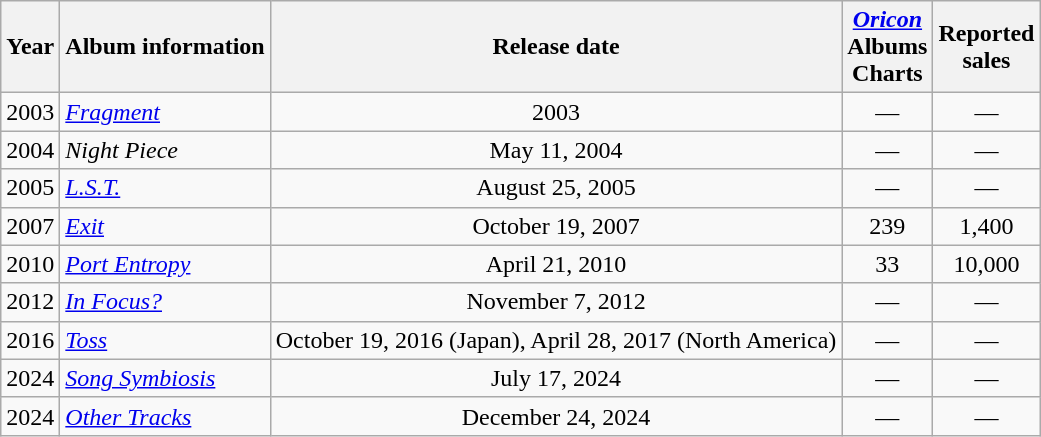<table class="wikitable" style="text-align:center">
<tr>
<th>Year</th>
<th>Album information</th>
<th>Release date</th>
<th><em><a href='#'>Oricon</a></em><br>Albums<br>Charts<br></th>
<th>Reported<br>sales<br></th>
</tr>
<tr>
<td>2003</td>
<td align=left><em><a href='#'>Fragment</a></em><br></td>
<td>2003</td>
<td>—</td>
<td>—</td>
</tr>
<tr>
<td>2004</td>
<td align=left><em>Night Piece</em><br></td>
<td>May 11, 2004</td>
<td>—</td>
<td>—</td>
</tr>
<tr>
<td>2005</td>
<td align=left><em><a href='#'>L.S.T.</a></em><br></td>
<td>August 25, 2005</td>
<td>—</td>
<td>—</td>
</tr>
<tr>
<td>2007</td>
<td align=left><em><a href='#'>Exit</a></em><br></td>
<td>October 19, 2007</td>
<td>239</td>
<td>1,400</td>
</tr>
<tr>
<td>2010</td>
<td align=left><em><a href='#'>Port Entropy</a></em><br></td>
<td>April 21, 2010</td>
<td>33</td>
<td>10,000</td>
</tr>
<tr>
<td>2012</td>
<td align=left><em><a href='#'>In Focus?</a></em><br></td>
<td>November 7, 2012</td>
<td>—</td>
<td>—</td>
</tr>
<tr>
<td>2016</td>
<td align=left><em><a href='#'>Toss</a></em><br></td>
<td>October 19, 2016 (Japan), April 28, 2017 (North America)</td>
<td>—</td>
<td>—</td>
</tr>
<tr>
<td>2024</td>
<td align=left><em><a href='#'>Song Symbiosis</a></em><br></td>
<td>July 17, 2024</td>
<td>—</td>
<td>—</td>
</tr>
<tr>
<td>2024</td>
<td align=left><em><a href='#'>Other Tracks</a></em><br></td>
<td>December 24, 2024</td>
<td>—</td>
<td>—</td>
</tr>
</table>
